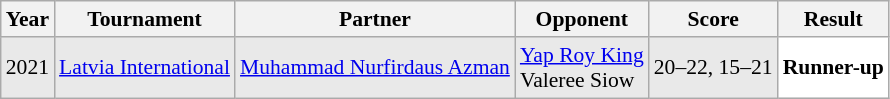<table class="sortable wikitable" style="font-size: 90%;">
<tr>
<th>Year</th>
<th>Tournament</th>
<th>Partner</th>
<th>Opponent</th>
<th>Score</th>
<th>Result</th>
</tr>
<tr style="background:#E9E9E9">
<td align="center">2021</td>
<td align="left"><a href='#'>Latvia International</a></td>
<td align="left"> <a href='#'>Muhammad Nurfirdaus Azman</a></td>
<td align="left"> <a href='#'>Yap Roy King</a><br> Valeree Siow</td>
<td align="left">20–22, 15–21</td>
<td style="text-align:left; background:white"> <strong>Runner-up</strong></td>
</tr>
</table>
